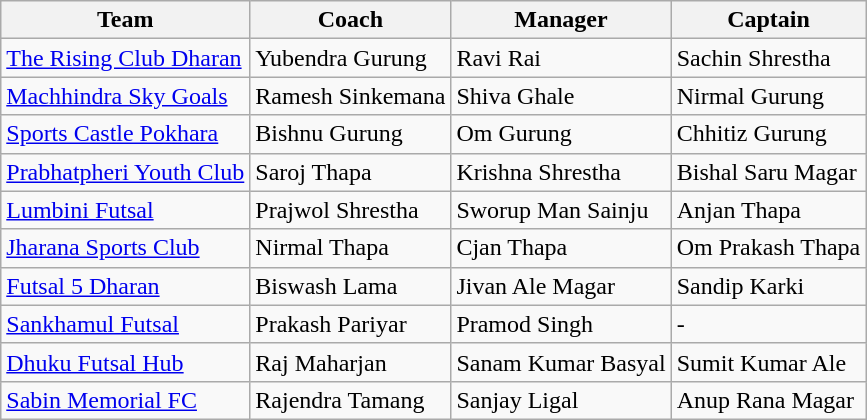<table class="wikitable">
<tr>
<th>Team</th>
<th>Coach</th>
<th>Manager</th>
<th>Captain</th>
</tr>
<tr>
<td><a href='#'>The Rising Club Dharan</a></td>
<td> Yubendra Gurung</td>
<td> Ravi Rai</td>
<td> Sachin Shrestha</td>
</tr>
<tr>
<td><a href='#'>Machhindra Sky Goals</a></td>
<td> Ramesh Sinkemana</td>
<td> Shiva Ghale</td>
<td> Nirmal Gurung</td>
</tr>
<tr>
<td><a href='#'>Sports Castle Pokhara</a></td>
<td> Bishnu Gurung</td>
<td> Om Gurung</td>
<td> Chhitiz Gurung</td>
</tr>
<tr>
<td><a href='#'>Prabhatpheri Youth Club</a></td>
<td> Saroj Thapa</td>
<td> Krishna Shrestha</td>
<td> Bishal Saru Magar</td>
</tr>
<tr>
<td><a href='#'>Lumbini Futsal</a></td>
<td> Prajwol Shrestha</td>
<td> Sworup Man Sainju</td>
<td> Anjan Thapa</td>
</tr>
<tr>
<td><a href='#'>Jharana Sports Club</a></td>
<td> Nirmal Thapa</td>
<td> Cjan Thapa</td>
<td> Om Prakash Thapa</td>
</tr>
<tr>
<td><a href='#'>Futsal 5 Dharan</a></td>
<td> Biswash Lama</td>
<td> Jivan Ale Magar</td>
<td> Sandip Karki</td>
</tr>
<tr>
<td><a href='#'>Sankhamul Futsal</a></td>
<td> Prakash Pariyar</td>
<td> Pramod Singh</td>
<td> -</td>
</tr>
<tr>
<td><a href='#'>Dhuku Futsal Hub</a></td>
<td> Raj Maharjan</td>
<td> Sanam Kumar Basyal</td>
<td> Sumit Kumar Ale</td>
</tr>
<tr>
<td><a href='#'>Sabin Memorial FC</a></td>
<td> Rajendra Tamang</td>
<td> Sanjay Ligal</td>
<td> Anup Rana Magar</td>
</tr>
</table>
